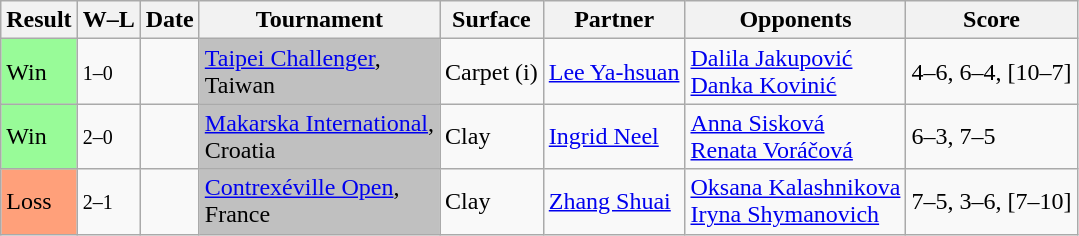<table class="sortable wikitable">
<tr>
<th>Result</th>
<th class="unsortable">W–L</th>
<th>Date</th>
<th>Tournament</th>
<th>Surface</th>
<th>Partner</th>
<th>Opponents</th>
<th class="unsortable">Score</th>
</tr>
<tr>
<td style="background:#98fb98;">Win</td>
<td><small>1–0</small></td>
<td><a href='#'></a></td>
<td bgcolor=silver><a href='#'>Taipei Challenger</a>, <br>Taiwan</td>
<td>Carpet (i)</td>
<td> <a href='#'>Lee Ya-hsuan</a></td>
<td> <a href='#'>Dalila Jakupović</a> <br>  <a href='#'>Danka Kovinić</a></td>
<td>4–6, 6–4, [10–7]</td>
</tr>
<tr>
<td style="background:#98fb98;">Win</td>
<td><small>2–0</small></td>
<td><a href='#'></a></td>
<td bgcolor=silver><a href='#'>Makarska International</a>, <br>Croatia</td>
<td>Clay</td>
<td> <a href='#'>Ingrid Neel</a></td>
<td> <a href='#'>Anna Sisková</a> <br>  <a href='#'>Renata Voráčová</a></td>
<td>6–3, 7–5</td>
</tr>
<tr>
<td style="background:#ffa07a;">Loss</td>
<td><small>2–1</small></td>
<td><a href='#'></a></td>
<td bgcolor=silver><a href='#'>Contrexéville Open</a>, <br>France</td>
<td>Clay</td>
<td> <a href='#'>Zhang Shuai</a></td>
<td> <a href='#'>Oksana Kalashnikova</a> <br>  <a href='#'>Iryna Shymanovich</a></td>
<td>7–5, 3–6, [7–10]</td>
</tr>
</table>
